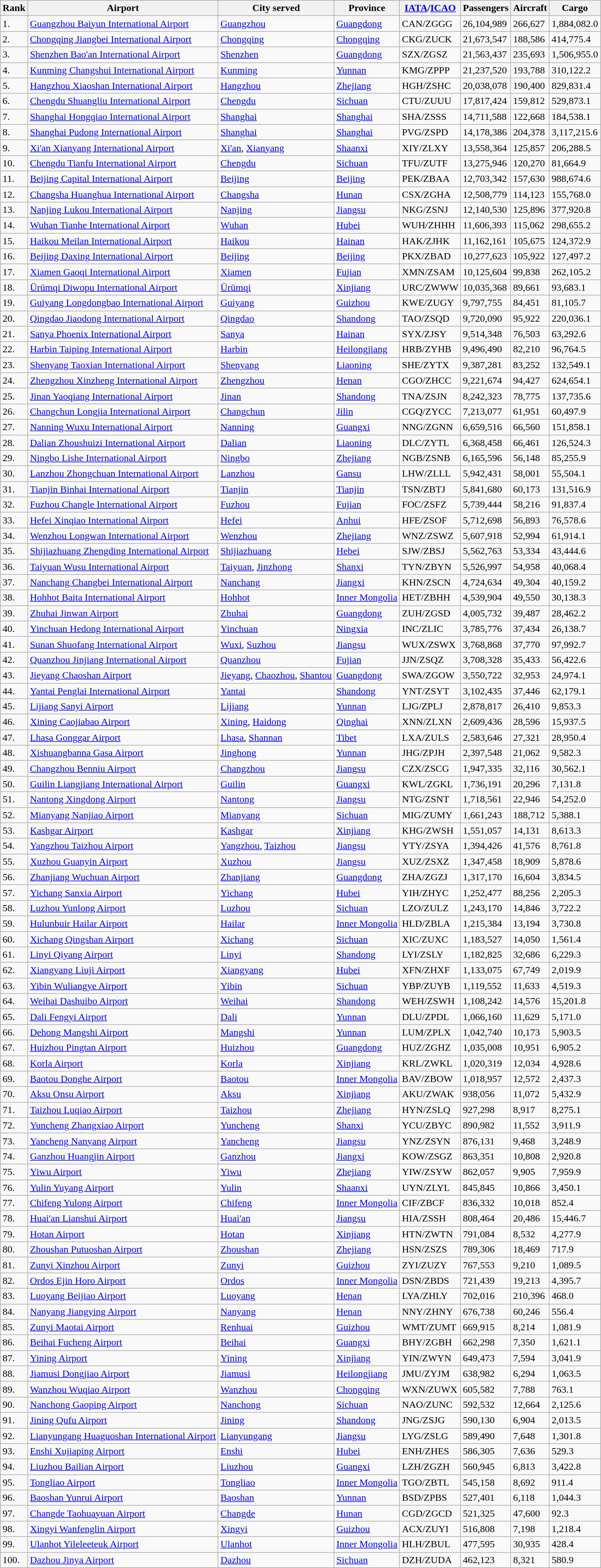<table class="wikitable plainrowheaders sortable" style="margin-right: 0;">
<tr>
<th scope="col" class="unsortable">Rank</th>
<th scope="col">Airport</th>
<th scope="col">City served</th>
<th scope="col">Province</th>
<th scope="col"><a href='#'>IATA</a>/<a href='#'>ICAO</a></th>
<th scope="col">Passengers</th>
<th scope="col">Aircraft</th>
<th scope="col">Cargo</th>
</tr>
<tr>
<td>1.</td>
<td><a href='#'>Guangzhou Baiyun International Airport</a></td>
<td><a href='#'>Guangzhou</a></td>
<td><a href='#'>Guangdong</a></td>
<td>CAN/ZGGG</td>
<td>26,104,989</td>
<td>266,627</td>
<td>1,884,082.0</td>
</tr>
<tr>
<td>2.</td>
<td><a href='#'>Chongqing Jiangbei International Airport</a></td>
<td><a href='#'>Chongqing</a></td>
<td><a href='#'>Chongqing</a></td>
<td>CKG/ZUCK</td>
<td>21,673,547</td>
<td>188,586</td>
<td>414,775.4</td>
</tr>
<tr>
<td>3.</td>
<td><a href='#'>Shenzhen Bao'an International Airport</a></td>
<td><a href='#'>Shenzhen</a></td>
<td><a href='#'>Guangdong</a></td>
<td>SZX/ZGSZ</td>
<td>21,563,437</td>
<td>235,693</td>
<td>1,506,955.0</td>
</tr>
<tr>
<td>4.</td>
<td><a href='#'>Kunming Changshui International Airport</a></td>
<td><a href='#'>Kunming</a></td>
<td><a href='#'>Yunnan</a></td>
<td>KMG/ZPPP</td>
<td>21,237,520</td>
<td>193,788</td>
<td>310,122.2</td>
</tr>
<tr>
<td>5.</td>
<td><a href='#'>Hangzhou Xiaoshan International Airport</a></td>
<td><a href='#'>Hangzhou</a></td>
<td><a href='#'>Zhejiang</a></td>
<td>HGH/ZSHC</td>
<td>20,038,078</td>
<td>190,400</td>
<td>829,831.4</td>
</tr>
<tr>
<td>6.</td>
<td><a href='#'>Chengdu Shuangliu International Airport</a></td>
<td><a href='#'>Chengdu</a></td>
<td><a href='#'>Sichuan</a></td>
<td>CTU/ZUUU</td>
<td>17,817,424</td>
<td>159,812</td>
<td>529,873.1</td>
</tr>
<tr>
<td>7.</td>
<td><a href='#'>Shanghai Hongqiao International Airport</a></td>
<td><a href='#'>Shanghai</a></td>
<td><a href='#'>Shanghai</a></td>
<td>SHA/ZSSS</td>
<td>14,711,588</td>
<td>122,668</td>
<td>184,538.1</td>
</tr>
<tr>
<td>8.</td>
<td><a href='#'>Shanghai Pudong International Airport</a></td>
<td><a href='#'>Shanghai</a></td>
<td><a href='#'>Shanghai</a></td>
<td>PVG/ZSPD</td>
<td>14,178,386</td>
<td>204,378</td>
<td>3,117,215.6</td>
</tr>
<tr>
<td>9.</td>
<td><a href='#'>Xi'an Xianyang International Airport</a></td>
<td><a href='#'>Xi'an</a>, <a href='#'>Xianyang</a></td>
<td><a href='#'>Shaanxi</a></td>
<td>XIY/ZLXY</td>
<td>13,558,364</td>
<td>125,857</td>
<td>206,288.5</td>
</tr>
<tr>
<td>10.</td>
<td><a href='#'>Chengdu Tianfu International Airport</a></td>
<td><a href='#'>Chengdu</a></td>
<td><a href='#'>Sichuan</a></td>
<td>TFU/ZUTF</td>
<td>13,275,946</td>
<td>120,270</td>
<td>81,664.9</td>
</tr>
<tr>
<td>11.</td>
<td><a href='#'>Beijing Capital International Airport</a></td>
<td><a href='#'>Beijing</a></td>
<td><a href='#'>Beijing</a></td>
<td>PEK/ZBAA</td>
<td>12,703,342</td>
<td>157,630</td>
<td>988,674.6</td>
</tr>
<tr>
<td>12.</td>
<td><a href='#'>Changsha Huanghua International Airport</a></td>
<td><a href='#'>Changsha</a></td>
<td><a href='#'>Hunan</a></td>
<td>CSX/ZGHA</td>
<td>12,508,779</td>
<td>114,123</td>
<td>155,768.0</td>
</tr>
<tr>
<td>13.</td>
<td><a href='#'>Nanjing Lukou International Airport</a></td>
<td><a href='#'>Nanjing</a></td>
<td><a href='#'>Jiangsu</a></td>
<td>NKG/ZSNJ</td>
<td>12,140,530</td>
<td>125,896</td>
<td>377,920.8</td>
</tr>
<tr>
<td>14.</td>
<td><a href='#'>Wuhan Tianhe International Airport</a></td>
<td><a href='#'>Wuhan</a></td>
<td><a href='#'>Hubei</a></td>
<td>WUH/ZHHH</td>
<td>11,606,393</td>
<td>115,062</td>
<td>298,655.2</td>
</tr>
<tr>
<td>15.</td>
<td><a href='#'>Haikou Meilan International Airport</a></td>
<td><a href='#'>Haikou</a></td>
<td><a href='#'>Hainan</a></td>
<td>HAK/ZJHK</td>
<td>11,162,161</td>
<td>105,675</td>
<td>124,372.9</td>
</tr>
<tr>
<td>16.</td>
<td><a href='#'>Beijing Daxing International Airport</a></td>
<td><a href='#'>Beijing</a></td>
<td><a href='#'>Beijing</a></td>
<td>PKX/ZBAD</td>
<td>10,277,623</td>
<td>105,922</td>
<td>127,497.2</td>
</tr>
<tr>
<td>17.</td>
<td><a href='#'>Xiamen Gaoqi International Airport</a></td>
<td><a href='#'>Xiamen</a></td>
<td><a href='#'>Fujian</a></td>
<td>XMN/ZSAM</td>
<td>10,125,604</td>
<td>99,838</td>
<td>262,105.2</td>
</tr>
<tr>
<td>18.</td>
<td><a href='#'>Ürümqi Diwopu International Airport</a></td>
<td><a href='#'>Ürümqi</a></td>
<td><a href='#'>Xinjiang</a></td>
<td>URC/ZWWW</td>
<td>10,035,368</td>
<td>89,661</td>
<td>93,683.1</td>
</tr>
<tr>
<td>19.</td>
<td><a href='#'>Guiyang Longdongbao International Airport</a></td>
<td><a href='#'>Guiyang</a></td>
<td><a href='#'>Guizhou</a></td>
<td>KWE/ZUGY</td>
<td>9,797,755</td>
<td>84,451</td>
<td>81,105.7</td>
</tr>
<tr>
<td>20.</td>
<td><a href='#'>Qingdao Jiaodong International Airport</a></td>
<td><a href='#'>Qingdao</a></td>
<td><a href='#'>Shandong</a></td>
<td>TAO/ZSQD</td>
<td>9,720,090</td>
<td>95,922</td>
<td>220,036.1</td>
</tr>
<tr>
<td>21.</td>
<td><a href='#'>Sanya Phoenix International Airport</a></td>
<td><a href='#'>Sanya</a></td>
<td><a href='#'>Hainan</a></td>
<td>SYX/ZJSY</td>
<td>9,514,348</td>
<td>76,503</td>
<td>63,292.6</td>
</tr>
<tr>
<td>22.</td>
<td><a href='#'>Harbin Taiping International Airport</a></td>
<td><a href='#'>Harbin</a></td>
<td><a href='#'>Heilongjiang</a></td>
<td>HRB/ZYHB</td>
<td>9,496,490</td>
<td>82,210</td>
<td>96,764.5</td>
</tr>
<tr>
<td>23.</td>
<td><a href='#'>Shenyang Taoxian International Airport</a></td>
<td><a href='#'>Shenyang</a></td>
<td><a href='#'>Liaoning</a></td>
<td>SHE/ZYTX</td>
<td>9,387,281</td>
<td>83,252</td>
<td>132,549.1</td>
</tr>
<tr>
<td>24.</td>
<td><a href='#'>Zhengzhou Xinzheng International Airport</a></td>
<td><a href='#'>Zhengzhou</a></td>
<td><a href='#'>Henan</a></td>
<td>CGO/ZHCC</td>
<td>9,221,674</td>
<td>94,427</td>
<td>624,654.1</td>
</tr>
<tr>
<td>25.</td>
<td><a href='#'>Jinan Yaoqiang International Airport</a></td>
<td><a href='#'>Jinan</a></td>
<td><a href='#'>Shandong</a></td>
<td>TNA/ZSJN</td>
<td>8,242,323</td>
<td>78,775</td>
<td>137,735.6</td>
</tr>
<tr>
<td>26.</td>
<td><a href='#'>Changchun Longjia International Airport</a></td>
<td><a href='#'>Changchun</a></td>
<td><a href='#'>Jilin</a></td>
<td>CGQ/ZYCC</td>
<td>7,213,077</td>
<td>61,951</td>
<td>60,497.9</td>
</tr>
<tr>
<td>27.</td>
<td><a href='#'>Nanning Wuxu International Airport</a></td>
<td><a href='#'>Nanning</a></td>
<td><a href='#'>Guangxi</a></td>
<td>NNG/ZGNN</td>
<td>6,659,516</td>
<td>66,560</td>
<td>151,858.1</td>
</tr>
<tr>
<td>28.</td>
<td><a href='#'>Dalian Zhoushuizi International Airport</a></td>
<td><a href='#'>Dalian</a></td>
<td><a href='#'>Liaoning</a></td>
<td>DLC/ZYTL</td>
<td>6,368,458</td>
<td>66,461</td>
<td>126,524.3</td>
</tr>
<tr>
<td>29.</td>
<td><a href='#'>Ningbo Lishe International Airport</a></td>
<td><a href='#'>Ningbo</a></td>
<td><a href='#'>Zhejiang</a></td>
<td>NGB/ZSNB</td>
<td>6,165,596</td>
<td>56,148</td>
<td>85,255.9</td>
</tr>
<tr>
<td>30.</td>
<td><a href='#'>Lanzhou Zhongchuan International Airport</a></td>
<td><a href='#'>Lanzhou</a></td>
<td><a href='#'>Gansu</a></td>
<td>LHW/ZLLL</td>
<td>5,942,431</td>
<td>58,001</td>
<td>55,504.1</td>
</tr>
<tr>
<td>31.</td>
<td><a href='#'>Tianjin Binhai International Airport</a></td>
<td><a href='#'>Tianjin</a></td>
<td><a href='#'>Tianjin</a></td>
<td>TSN/ZBTJ</td>
<td>5,841,680</td>
<td>60,173</td>
<td>131,516.9</td>
</tr>
<tr>
<td>32.</td>
<td><a href='#'>Fuzhou Changle International Airport</a></td>
<td><a href='#'>Fuzhou</a></td>
<td><a href='#'>Fujian</a></td>
<td>FOC/ZSFZ</td>
<td>5,739,444</td>
<td>58,216</td>
<td>91,837.4</td>
</tr>
<tr>
<td>33.</td>
<td><a href='#'>Hefei Xinqiao International Airport</a></td>
<td><a href='#'>Hefei</a></td>
<td><a href='#'>Anhui</a></td>
<td>HFE/ZSOF</td>
<td>5,712,698</td>
<td>56,893</td>
<td>76,578.6</td>
</tr>
<tr>
<td>34.</td>
<td><a href='#'>Wenzhou Longwan International Airport</a></td>
<td><a href='#'>Wenzhou</a></td>
<td><a href='#'>Zhejiang</a></td>
<td>WNZ/ZSWZ</td>
<td>5,607,918</td>
<td>52,994</td>
<td>61,914.1</td>
</tr>
<tr>
<td>35.</td>
<td><a href='#'>Shijiazhuang Zhengding International Airport</a></td>
<td><a href='#'>Shijiazhuang</a></td>
<td><a href='#'>Hebei</a></td>
<td>SJW/ZBSJ</td>
<td>5,562,763</td>
<td>53,334</td>
<td>43,444.6</td>
</tr>
<tr>
<td>36.</td>
<td><a href='#'>Taiyuan Wusu International Airport</a></td>
<td><a href='#'>Taiyuan</a>, <a href='#'>Jinzhong</a></td>
<td><a href='#'>Shanxi</a></td>
<td>TYN/ZBYN</td>
<td>5,526,997</td>
<td>54,958</td>
<td>40,068.4</td>
</tr>
<tr>
<td>37.</td>
<td><a href='#'>Nanchang Changbei International Airport</a></td>
<td><a href='#'>Nanchang</a></td>
<td><a href='#'>Jiangxi</a></td>
<td>KHN/ZSCN</td>
<td>4,724,634</td>
<td>49,304</td>
<td>40,159.2</td>
</tr>
<tr>
<td>38.</td>
<td><a href='#'>Hohhot Baita International Airport</a></td>
<td><a href='#'>Hohhot</a></td>
<td><a href='#'>Inner Mongolia</a></td>
<td>HET/ZBHH</td>
<td>4,539,904</td>
<td>49,550</td>
<td>30,138.3</td>
</tr>
<tr>
<td>39.</td>
<td><a href='#'>Zhuhai Jinwan Airport</a></td>
<td><a href='#'>Zhuhai</a></td>
<td><a href='#'>Guangdong</a></td>
<td>ZUH/ZGSD</td>
<td>4,005,732</td>
<td>39,487</td>
<td>28,462.2</td>
</tr>
<tr>
<td>40.</td>
<td><a href='#'>Yinchuan Hedong International Airport</a></td>
<td><a href='#'>Yinchuan</a></td>
<td><a href='#'>Ningxia</a></td>
<td>INC/ZLIC</td>
<td>3,785,776</td>
<td>37,434</td>
<td>26,138.7</td>
</tr>
<tr>
<td>41.</td>
<td><a href='#'>Sunan Shuofang International Airport</a></td>
<td><a href='#'>Wuxi</a>, <a href='#'>Suzhou</a></td>
<td><a href='#'>Jiangsu</a></td>
<td>WUX/ZSWX</td>
<td>3,768,868</td>
<td>37,770</td>
<td>97,992.7</td>
</tr>
<tr>
<td>42.</td>
<td><a href='#'>Quanzhou Jinjiang International Airport</a></td>
<td><a href='#'>Quanzhou</a></td>
<td><a href='#'>Fujian</a></td>
<td>JJN/ZSQZ</td>
<td>3,708,328</td>
<td>35,433</td>
<td>56,422.6</td>
</tr>
<tr>
<td>43.</td>
<td><a href='#'>Jieyang Chaoshan Airport</a></td>
<td><a href='#'>Jieyang</a>, <a href='#'>Chaozhou</a>, <a href='#'>Shantou</a></td>
<td><a href='#'>Guangdong</a></td>
<td>SWA/ZGOW</td>
<td>3,550,722</td>
<td>32,953</td>
<td>24,974.1</td>
</tr>
<tr>
<td>44.</td>
<td><a href='#'>Yantai Penglai International Airport</a></td>
<td><a href='#'>Yantai</a></td>
<td><a href='#'>Shandong</a></td>
<td>YNT/ZSYT</td>
<td>3,102,435</td>
<td>37,446</td>
<td>62,179.1</td>
</tr>
<tr>
<td>45.</td>
<td><a href='#'>Lijiang Sanyi Airport</a></td>
<td><a href='#'>Lijiang</a></td>
<td><a href='#'>Yunnan</a></td>
<td>LJG/ZPLJ</td>
<td>2,878,817</td>
<td>26,410</td>
<td>9,853.3</td>
</tr>
<tr>
<td>46.</td>
<td><a href='#'>Xining Caojiabao Airport</a></td>
<td><a href='#'>Xining</a>, <a href='#'>Haidong</a></td>
<td><a href='#'>Qinghai</a></td>
<td>XNN/ZLXN</td>
<td>2,609,436</td>
<td>28,596</td>
<td>15,937.5</td>
</tr>
<tr>
<td>47.</td>
<td><a href='#'>Lhasa Gonggar Airport</a></td>
<td><a href='#'>Lhasa</a>, <a href='#'>Shannan</a></td>
<td><a href='#'>Tibet</a></td>
<td>LXA/ZULS</td>
<td>2,583,646</td>
<td>27,321</td>
<td>28,950.4</td>
</tr>
<tr>
<td>48.</td>
<td><a href='#'>Xishuangbanna Gasa Airport</a></td>
<td><a href='#'>Jinghong</a></td>
<td><a href='#'>Yunnan</a></td>
<td>JHG/ZPJH</td>
<td>2,397,548</td>
<td>21,062</td>
<td>9,582.3</td>
</tr>
<tr>
<td>49.</td>
<td><a href='#'>Changzhou Benniu Airport</a></td>
<td><a href='#'>Changzhou</a></td>
<td><a href='#'>Jiangsu</a></td>
<td>CZX/ZSCG</td>
<td>1,947,335</td>
<td>32,116</td>
<td>30,562.1</td>
</tr>
<tr>
<td>50.</td>
<td><a href='#'>Guilin Liangjiang International Airport</a></td>
<td><a href='#'>Guilin</a></td>
<td><a href='#'>Guangxi</a></td>
<td>KWL/ZGKL</td>
<td>1,736,191</td>
<td>20,296</td>
<td>7,131.8</td>
</tr>
<tr>
<td>51.</td>
<td><a href='#'>Nantong Xingdong Airport</a></td>
<td><a href='#'>Nantong</a></td>
<td><a href='#'>Jiangsu</a></td>
<td>NTG/ZSNT</td>
<td>1,718,561</td>
<td>22,946</td>
<td>54,252.0</td>
</tr>
<tr>
<td>52.</td>
<td><a href='#'>Mianyang Nanjiao Airport</a></td>
<td><a href='#'>Mianyang</a></td>
<td><a href='#'>Sichuan</a></td>
<td>MIG/ZUMY</td>
<td>1,661,243</td>
<td>188,712</td>
<td>5,388.1</td>
</tr>
<tr>
<td>53.</td>
<td><a href='#'>Kashgar Airport</a></td>
<td><a href='#'>Kashgar</a></td>
<td><a href='#'>Xinjiang</a></td>
<td>KHG/ZWSH</td>
<td>1,551,057</td>
<td>14,131</td>
<td>8,613.3</td>
</tr>
<tr>
<td>54.</td>
<td><a href='#'>Yangzhou Taizhou Airport</a></td>
<td><a href='#'>Yangzhou</a>, <a href='#'>Taizhou</a></td>
<td><a href='#'>Jiangsu</a></td>
<td>YTY/ZSYA</td>
<td>1,394,426</td>
<td>41,576</td>
<td>8,761.8</td>
</tr>
<tr>
<td>55.</td>
<td><a href='#'>Xuzhou Guanyin Airport</a></td>
<td><a href='#'>Xuzhou</a></td>
<td><a href='#'>Jiangsu</a></td>
<td>XUZ/ZSXZ</td>
<td>1,347,458</td>
<td>18,909</td>
<td>5,878.6</td>
</tr>
<tr>
<td>56.</td>
<td><a href='#'>Zhanjiang Wuchuan Airport</a></td>
<td><a href='#'>Zhanjiang</a></td>
<td><a href='#'>Guangdong</a></td>
<td>ZHA/ZGZJ</td>
<td>1,317,170</td>
<td>16,604</td>
<td>3,834.5</td>
</tr>
<tr>
<td>57.</td>
<td><a href='#'>Yichang Sanxia Airport</a></td>
<td><a href='#'>Yichang</a></td>
<td><a href='#'>Hubei</a></td>
<td>YIH/ZHYC</td>
<td>1,252,477</td>
<td>88,256</td>
<td>2,205.3</td>
</tr>
<tr>
<td>58.</td>
<td><a href='#'>Luzhou Yunlong Airport</a></td>
<td><a href='#'>Luzhou</a></td>
<td><a href='#'>Sichuan</a></td>
<td>LZO/ZULZ</td>
<td>1,243,170</td>
<td>14,846</td>
<td>3,722.2</td>
</tr>
<tr>
<td>59.</td>
<td><a href='#'>Hulunbuir Hailar Airport</a></td>
<td><a href='#'>Hailar</a></td>
<td><a href='#'>Inner Mongolia</a></td>
<td>HLD/ZBLA</td>
<td>1,215,384</td>
<td>13,194</td>
<td>3,730.8</td>
</tr>
<tr>
<td>60.</td>
<td><a href='#'>Xichang Qingshan Airport</a></td>
<td><a href='#'>Xichang</a></td>
<td><a href='#'>Sichuan</a></td>
<td>XIC/ZUXC</td>
<td>1,183,527</td>
<td>14,050</td>
<td>1,561.4</td>
</tr>
<tr>
<td>61.</td>
<td><a href='#'>Linyi Qiyang Airport</a></td>
<td><a href='#'>Linyi</a></td>
<td><a href='#'>Shandong</a></td>
<td>LYI/ZSLY</td>
<td>1,182,825</td>
<td>32,686</td>
<td>6,229.3</td>
</tr>
<tr>
<td>62.</td>
<td><a href='#'>Xiangyang Liuji Airport</a></td>
<td><a href='#'>Xiangyang</a></td>
<td><a href='#'>Hubei</a></td>
<td>XFN/ZHXF</td>
<td>1,133,075</td>
<td>67,749</td>
<td>2,019.9</td>
</tr>
<tr>
<td>63.</td>
<td><a href='#'>Yibin Wuliangye Airport</a></td>
<td><a href='#'>Yibin</a></td>
<td><a href='#'>Sichuan</a></td>
<td>YBP/ZUYB</td>
<td>1,119,552</td>
<td>11,633</td>
<td>4,519.3</td>
</tr>
<tr>
<td>64.</td>
<td><a href='#'>Weihai Dashuibo Airport</a></td>
<td><a href='#'>Weihai</a></td>
<td><a href='#'>Shandong</a></td>
<td>WEH/ZSWH</td>
<td>1,108,242</td>
<td>14,576</td>
<td>15,201.8</td>
</tr>
<tr>
<td>65.</td>
<td><a href='#'>Dali Fengyi Airport</a></td>
<td><a href='#'>Dali</a></td>
<td><a href='#'>Yunnan</a></td>
<td>DLU/ZPDL</td>
<td>1,066,160</td>
<td>11,629</td>
<td>5,171.0</td>
</tr>
<tr>
<td>66.</td>
<td><a href='#'>Dehong Mangshi Airport</a></td>
<td><a href='#'>Mangshi</a></td>
<td><a href='#'>Yunnan</a></td>
<td>LUM/ZPLX</td>
<td>1,042,740</td>
<td>10,173</td>
<td>5,903.5</td>
</tr>
<tr>
<td>67.</td>
<td><a href='#'>Huizhou Pingtan Airport</a></td>
<td><a href='#'>Huizhou</a></td>
<td><a href='#'>Guangdong</a></td>
<td>HUZ/ZGHZ</td>
<td>1,035,008</td>
<td>10,951</td>
<td>6,905.2</td>
</tr>
<tr>
<td>68.</td>
<td><a href='#'>Korla Airport</a></td>
<td><a href='#'>Korla</a></td>
<td><a href='#'>Xinjiang</a></td>
<td>KRL/ZWKL</td>
<td>1,020,319</td>
<td>12,034</td>
<td>4,928.6</td>
</tr>
<tr>
<td>69.</td>
<td><a href='#'>Baotou Donghe Airport</a></td>
<td><a href='#'>Baotou</a></td>
<td><a href='#'>Inner Mongolia</a></td>
<td>BAV/ZBOW</td>
<td>1,018,957</td>
<td>12,572</td>
<td>2,437.3</td>
</tr>
<tr>
<td>70.</td>
<td><a href='#'>Aksu Onsu Airport</a></td>
<td><a href='#'>Aksu</a></td>
<td><a href='#'>Xinjiang</a></td>
<td>AKU/ZWAK</td>
<td>938,056</td>
<td>11,072</td>
<td>5,432.9</td>
</tr>
<tr>
<td>71.</td>
<td><a href='#'>Taizhou Luqiao Airport</a></td>
<td><a href='#'>Taizhou</a></td>
<td><a href='#'>Zhejiang</a></td>
<td>HYN/ZSLQ</td>
<td>927,298</td>
<td>8,917</td>
<td>8,275.1</td>
</tr>
<tr>
<td>72.</td>
<td><a href='#'>Yuncheng Zhangxiao Airport</a></td>
<td><a href='#'>Yuncheng</a></td>
<td><a href='#'>Shanxi</a></td>
<td>YCU/ZBYC</td>
<td>890,982</td>
<td>11,552</td>
<td>3,911.9</td>
</tr>
<tr>
<td>73.</td>
<td><a href='#'>Yancheng Nanyang Airport</a></td>
<td><a href='#'>Yancheng</a></td>
<td><a href='#'>Jiangsu</a></td>
<td>YNZ/ZSYN</td>
<td>876,131</td>
<td>9,468</td>
<td>3,248.9</td>
</tr>
<tr>
<td>74.</td>
<td><a href='#'>Ganzhou Huangjin Airport</a></td>
<td><a href='#'>Ganzhou</a></td>
<td><a href='#'>Jiangxi</a></td>
<td>KOW/ZSGZ</td>
<td>863,351</td>
<td>10,808</td>
<td>2,920.8</td>
</tr>
<tr>
<td>75.</td>
<td><a href='#'>Yiwu Airport</a></td>
<td><a href='#'>Yiwu</a></td>
<td><a href='#'>Zhejiang</a></td>
<td>YIW/ZSYW</td>
<td>862,057</td>
<td>9,905</td>
<td>7,959.9</td>
</tr>
<tr>
<td>76.</td>
<td><a href='#'>Yulin Yuyang Airport</a></td>
<td><a href='#'>Yulin</a></td>
<td><a href='#'>Shaanxi</a></td>
<td>UYN/ZLYL</td>
<td>845,845</td>
<td>10,866</td>
<td>3,450.1</td>
</tr>
<tr>
<td>77.</td>
<td><a href='#'>Chifeng Yulong Airport</a></td>
<td><a href='#'>Chifeng</a></td>
<td><a href='#'>Inner Mongolia</a></td>
<td>CIF/ZBCF</td>
<td>836,332</td>
<td>10,018</td>
<td>852.4</td>
</tr>
<tr>
<td>78.</td>
<td><a href='#'>Huai'an Lianshui Airport</a></td>
<td><a href='#'>Huai'an</a></td>
<td><a href='#'>Jiangsu</a></td>
<td>HIA/ZSSH</td>
<td>808,464</td>
<td>20,486</td>
<td>15,446.7</td>
</tr>
<tr>
<td>79.</td>
<td><a href='#'>Hotan Airport</a></td>
<td><a href='#'>Hotan</a></td>
<td><a href='#'>Xinjiang</a></td>
<td>HTN/ZWTN</td>
<td>791,084</td>
<td>8,532</td>
<td>4,277.9</td>
</tr>
<tr>
<td>80.</td>
<td><a href='#'>Zhoushan Putuoshan Airport</a></td>
<td><a href='#'>Zhoushan</a></td>
<td><a href='#'>Zhejiang</a></td>
<td>HSN/ZSZS</td>
<td>789,306</td>
<td>18,469</td>
<td>717.9</td>
</tr>
<tr>
<td>81.</td>
<td><a href='#'>Zunyi Xinzhou Airport</a></td>
<td><a href='#'>Zunyi</a></td>
<td><a href='#'>Guizhou</a></td>
<td>ZYI/ZUZY</td>
<td>767,553</td>
<td>9,210</td>
<td>1,089.5</td>
</tr>
<tr>
<td>82.</td>
<td><a href='#'>Ordos Ejin Horo Airport</a></td>
<td><a href='#'>Ordos</a></td>
<td><a href='#'>Inner Mongolia</a></td>
<td>DSN/ZBDS</td>
<td>721,439</td>
<td>19,213</td>
<td>4,395.7</td>
</tr>
<tr>
<td>83.</td>
<td><a href='#'>Luoyang Beijiao Airport</a></td>
<td><a href='#'>Luoyang</a></td>
<td><a href='#'>Henan</a></td>
<td>LYA/ZHLY</td>
<td>702,016</td>
<td>210,396</td>
<td>468.0</td>
</tr>
<tr>
<td>84.</td>
<td><a href='#'>Nanyang Jiangying Airport</a></td>
<td><a href='#'>Nanyang</a></td>
<td><a href='#'>Henan</a></td>
<td>NNY/ZHNY</td>
<td>676,738</td>
<td>60,246</td>
<td>556.4</td>
</tr>
<tr>
<td>85.</td>
<td><a href='#'>Zunyi Maotai Airport</a></td>
<td><a href='#'>Renhuai</a></td>
<td><a href='#'>Guizhou</a></td>
<td>WMT/ZUMT</td>
<td>669,915</td>
<td>8,214</td>
<td>1,081.9</td>
</tr>
<tr>
<td>86.</td>
<td><a href='#'>Beihai Fucheng Airport</a></td>
<td><a href='#'>Beihai</a></td>
<td><a href='#'>Guangxi</a></td>
<td>BHY/ZGBH</td>
<td>662,298</td>
<td>7,350</td>
<td>1,621.1</td>
</tr>
<tr>
<td>87.</td>
<td><a href='#'>Yining Airport</a></td>
<td><a href='#'>Yining</a></td>
<td><a href='#'>Xinjiang</a></td>
<td>YIN/ZWYN</td>
<td>649,473</td>
<td>7,594</td>
<td>3,041.9</td>
</tr>
<tr>
<td>88.</td>
<td><a href='#'>Jiamusi Dongjiao Airport</a></td>
<td><a href='#'>Jiamusi</a></td>
<td><a href='#'>Heilongjiang</a></td>
<td>JMU/ZYJM</td>
<td>638,982</td>
<td>6,294</td>
<td>1,063.5</td>
</tr>
<tr>
<td>89.</td>
<td><a href='#'>Wanzhou Wuqiao Airport</a></td>
<td><a href='#'>Wanzhou</a></td>
<td><a href='#'>Chongqing</a></td>
<td>WXN/ZUWX</td>
<td>605,582</td>
<td>7,788</td>
<td>763.1</td>
</tr>
<tr>
<td>90.</td>
<td><a href='#'>Nanchong Gaoping Airport</a></td>
<td><a href='#'>Nanchong</a></td>
<td><a href='#'>Sichuan</a></td>
<td>NAO/ZUNC</td>
<td>592,532</td>
<td>12,664</td>
<td>2,125.6</td>
</tr>
<tr>
<td>91.</td>
<td><a href='#'>Jining Qufu Airport</a></td>
<td><a href='#'>Jining</a></td>
<td><a href='#'>Shandong</a></td>
<td>JNG/ZSJG</td>
<td>590,130</td>
<td>6,904</td>
<td>2,013.5</td>
</tr>
<tr>
<td>92.</td>
<td><a href='#'>Lianyungang Huaguoshan International Airport</a></td>
<td><a href='#'>Lianyungang</a></td>
<td><a href='#'>Jiangsu</a></td>
<td>LYG/ZSLG</td>
<td>589,490</td>
<td>7,648</td>
<td>1,301.8</td>
</tr>
<tr>
<td>93.</td>
<td><a href='#'>Enshi Xujiaping Airport</a></td>
<td><a href='#'>Enshi</a></td>
<td><a href='#'>Hubei</a></td>
<td>ENH/ZHES</td>
<td>586,305</td>
<td>7,636</td>
<td>529.3</td>
</tr>
<tr>
<td>94.</td>
<td><a href='#'>Liuzhou Bailian Airport</a></td>
<td><a href='#'>Liuzhou</a></td>
<td><a href='#'>Guangxi</a></td>
<td>LZH/ZGZH</td>
<td>560,945</td>
<td>6,813</td>
<td>3,422.8</td>
</tr>
<tr>
<td>95.</td>
<td><a href='#'>Tongliao Airport</a></td>
<td><a href='#'>Tongliao</a></td>
<td><a href='#'>Inner Mongolia</a></td>
<td>TGO/ZBTL</td>
<td>545,158</td>
<td>8,692</td>
<td>911.4</td>
</tr>
<tr>
<td>96.</td>
<td><a href='#'>Baoshan Yunrui Airport</a></td>
<td><a href='#'>Baoshan</a></td>
<td><a href='#'>Yunnan</a></td>
<td>BSD/ZPBS</td>
<td>527,401</td>
<td>6,118</td>
<td>1,044.3</td>
</tr>
<tr>
<td>97.</td>
<td><a href='#'>Changde Taohuayuan Airport</a></td>
<td><a href='#'>Changde</a></td>
<td><a href='#'>Hunan</a></td>
<td>CGD/ZGCD</td>
<td>521,325</td>
<td>47,600</td>
<td>92.3</td>
</tr>
<tr>
<td>98.</td>
<td><a href='#'>Xingyi Wanfenglin Airport</a></td>
<td><a href='#'>Xingyi</a></td>
<td><a href='#'>Guizhou</a></td>
<td>ACX/ZUYI</td>
<td>516,808</td>
<td>7,198</td>
<td>1,218.4</td>
</tr>
<tr>
<td>99.</td>
<td><a href='#'>Ulanhot Yileleeteuk Airport</a></td>
<td><a href='#'>Ulanhot</a></td>
<td><a href='#'>Inner Mongolia</a></td>
<td>HLH/ZBUL</td>
<td>477,595</td>
<td>30,935</td>
<td>428.4</td>
</tr>
<tr>
<td>100.</td>
<td><a href='#'>Dazhou Jinya Airport</a></td>
<td><a href='#'>Dazhou</a></td>
<td><a href='#'>Sichuan</a></td>
<td>DZH/ZUDA</td>
<td>462,123</td>
<td>8,321</td>
<td>580.9</td>
</tr>
</table>
